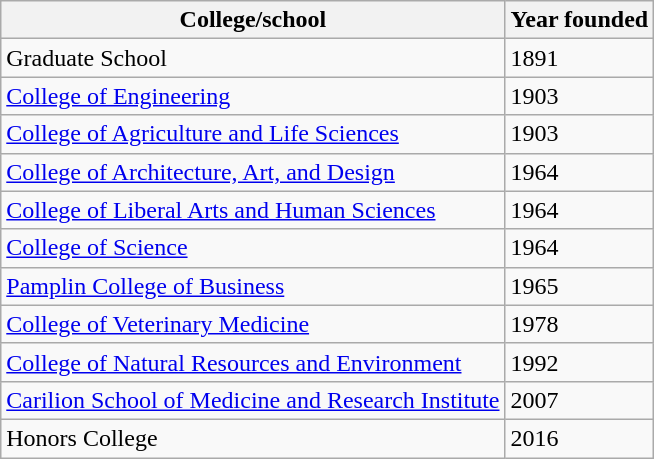<table class="wikitable">
<tr>
<th>College/school</th>
<th>Year founded</th>
</tr>
<tr>
<td>Graduate School</td>
<td>1891</td>
</tr>
<tr>
<td><a href='#'>College of Engineering</a></td>
<td>1903</td>
</tr>
<tr>
<td><a href='#'>College of Agriculture and Life Sciences</a></td>
<td>1903</td>
</tr>
<tr>
<td><a href='#'>College of Architecture, Art, and Design</a></td>
<td>1964</td>
</tr>
<tr>
<td><a href='#'>College of Liberal Arts and Human Sciences</a></td>
<td>1964</td>
</tr>
<tr>
<td><a href='#'>College of Science</a></td>
<td>1964</td>
</tr>
<tr>
<td><a href='#'>Pamplin College of Business</a></td>
<td>1965</td>
</tr>
<tr>
<td><a href='#'>College of Veterinary Medicine</a></td>
<td>1978</td>
</tr>
<tr>
<td><a href='#'>College of Natural Resources and Environment</a></td>
<td>1992</td>
</tr>
<tr>
<td><a href='#'>Carilion School of Medicine and Research Institute</a></td>
<td>2007</td>
</tr>
<tr>
<td>Honors College</td>
<td>2016</td>
</tr>
</table>
